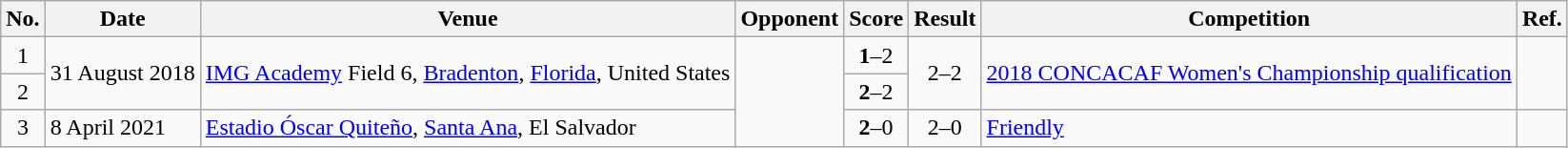<table class="wikitable">
<tr>
<th>No.</th>
<th>Date</th>
<th>Venue</th>
<th>Opponent</th>
<th>Score</th>
<th>Result</th>
<th>Competition</th>
<th>Ref.</th>
</tr>
<tr>
<td style="text-align:center;">1</td>
<td rowspan=2>31 August 2018</td>
<td rowspan=2><a href='#'>IMG Academy</a> Field 6, <a href='#'>Bradenton</a>, <a href='#'>Florida</a>, United States</td>
<td rowspan=3></td>
<td style="text-align:center;"><strong>1</strong>–2</td>
<td rowspan=2 style="text-align:center;">2–2</td>
<td rowspan=2><a href='#'>2018 CONCACAF Women's Championship qualification</a></td>
<td rowspan=2></td>
</tr>
<tr style="text-align:center;">
<td>2</td>
<td><strong>2</strong>–2</td>
</tr>
<tr>
<td style="text-align:center;">3</td>
<td>8 April 2021</td>
<td><a href='#'>Estadio Óscar Quiteño</a>, <a href='#'>Santa Ana</a>, El Salvador</td>
<td style="text-align:center;"><strong>2</strong>–0</td>
<td style="text-align:center;">2–0</td>
<td><a href='#'>Friendly</a></td>
<td></td>
</tr>
</table>
